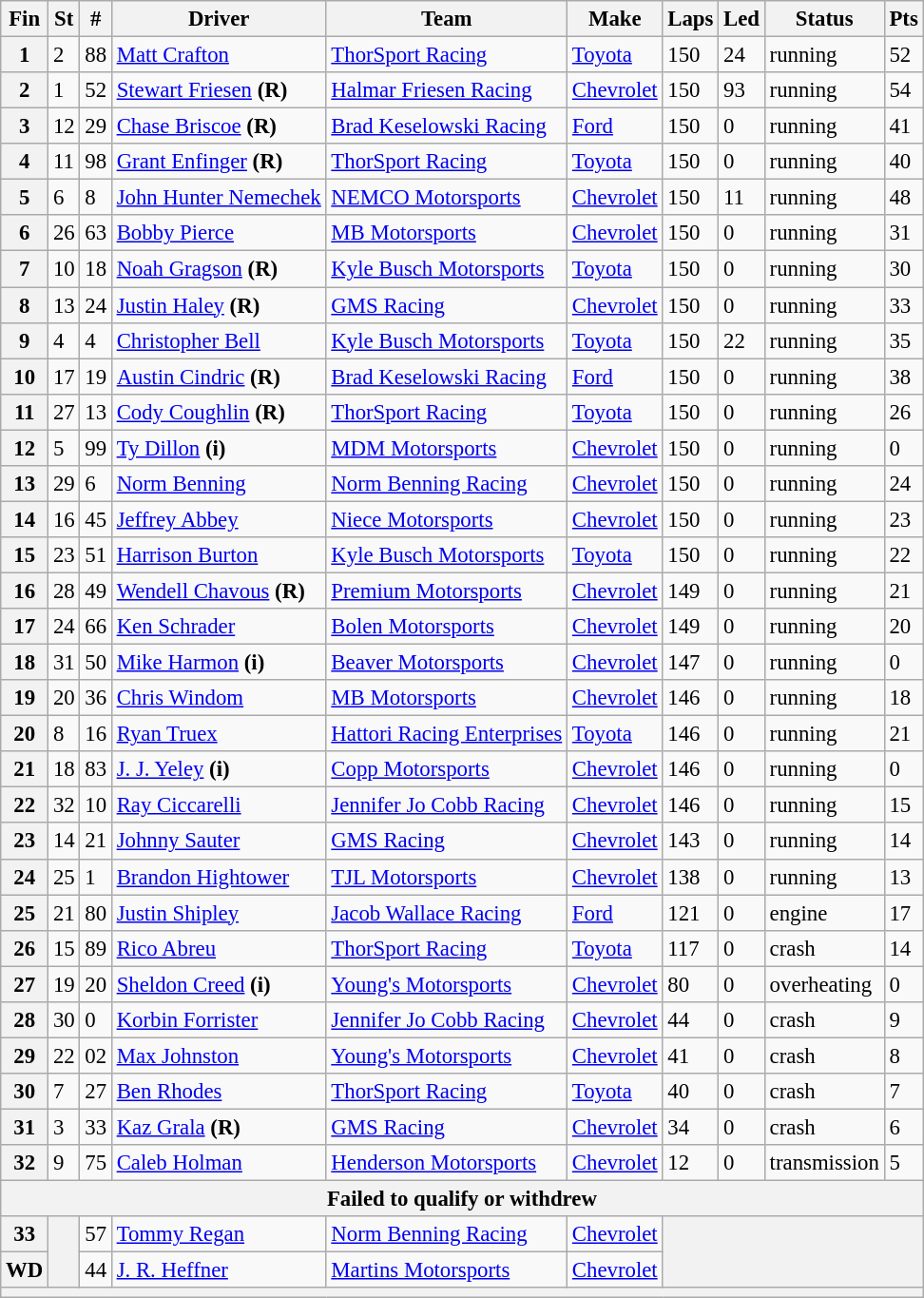<table class="wikitable" style="font-size:95%">
<tr>
<th>Fin</th>
<th>St</th>
<th>#</th>
<th>Driver</th>
<th>Team</th>
<th>Make</th>
<th>Laps</th>
<th>Led</th>
<th>Status</th>
<th>Pts</th>
</tr>
<tr>
<th>1</th>
<td>2</td>
<td>88</td>
<td><a href='#'>Matt Crafton</a></td>
<td><a href='#'>ThorSport Racing</a></td>
<td><a href='#'>Toyota</a></td>
<td>150</td>
<td>24</td>
<td>running</td>
<td>52</td>
</tr>
<tr>
<th>2</th>
<td>1</td>
<td>52</td>
<td><a href='#'>Stewart Friesen</a> <strong>(R)</strong></td>
<td><a href='#'>Halmar Friesen Racing</a></td>
<td><a href='#'>Chevrolet</a></td>
<td>150</td>
<td>93</td>
<td>running</td>
<td>54</td>
</tr>
<tr>
<th>3</th>
<td>12</td>
<td>29</td>
<td><a href='#'>Chase Briscoe</a> <strong>(R)</strong></td>
<td><a href='#'>Brad Keselowski Racing</a></td>
<td><a href='#'>Ford</a></td>
<td>150</td>
<td>0</td>
<td>running</td>
<td>41</td>
</tr>
<tr>
<th>4</th>
<td>11</td>
<td>98</td>
<td><a href='#'>Grant Enfinger</a> <strong>(R)</strong></td>
<td><a href='#'>ThorSport Racing</a></td>
<td><a href='#'>Toyota</a></td>
<td>150</td>
<td>0</td>
<td>running</td>
<td>40</td>
</tr>
<tr>
<th>5</th>
<td>6</td>
<td>8</td>
<td><a href='#'>John Hunter Nemechek</a></td>
<td><a href='#'>NEMCO Motorsports</a></td>
<td><a href='#'>Chevrolet</a></td>
<td>150</td>
<td>11</td>
<td>running</td>
<td>48</td>
</tr>
<tr>
<th>6</th>
<td>26</td>
<td>63</td>
<td><a href='#'>Bobby Pierce</a></td>
<td><a href='#'>MB Motorsports</a></td>
<td><a href='#'>Chevrolet</a></td>
<td>150</td>
<td>0</td>
<td>running</td>
<td>31</td>
</tr>
<tr>
<th>7</th>
<td>10</td>
<td>18</td>
<td><a href='#'>Noah Gragson</a> <strong>(R)</strong></td>
<td><a href='#'>Kyle Busch Motorsports</a></td>
<td><a href='#'>Toyota</a></td>
<td>150</td>
<td>0</td>
<td>running</td>
<td>30</td>
</tr>
<tr>
<th>8</th>
<td>13</td>
<td>24</td>
<td><a href='#'>Justin Haley</a> <strong>(R)</strong></td>
<td><a href='#'>GMS Racing</a></td>
<td><a href='#'>Chevrolet</a></td>
<td>150</td>
<td>0</td>
<td>running</td>
<td>33</td>
</tr>
<tr>
<th>9</th>
<td>4</td>
<td>4</td>
<td><a href='#'>Christopher Bell</a></td>
<td><a href='#'>Kyle Busch Motorsports</a></td>
<td><a href='#'>Toyota</a></td>
<td>150</td>
<td>22</td>
<td>running</td>
<td>35</td>
</tr>
<tr>
<th>10</th>
<td>17</td>
<td>19</td>
<td><a href='#'>Austin Cindric</a> <strong>(R)</strong></td>
<td><a href='#'>Brad Keselowski Racing</a></td>
<td><a href='#'>Ford</a></td>
<td>150</td>
<td>0</td>
<td>running</td>
<td>38</td>
</tr>
<tr>
<th>11</th>
<td>27</td>
<td>13</td>
<td><a href='#'>Cody Coughlin</a> <strong>(R)</strong></td>
<td><a href='#'>ThorSport Racing</a></td>
<td><a href='#'>Toyota</a></td>
<td>150</td>
<td>0</td>
<td>running</td>
<td>26</td>
</tr>
<tr>
<th>12</th>
<td>5</td>
<td>99</td>
<td><a href='#'>Ty Dillon</a> <strong>(i)</strong></td>
<td><a href='#'>MDM Motorsports</a></td>
<td><a href='#'>Chevrolet</a></td>
<td>150</td>
<td>0</td>
<td>running</td>
<td>0</td>
</tr>
<tr>
<th>13</th>
<td>29</td>
<td>6</td>
<td><a href='#'>Norm Benning</a></td>
<td><a href='#'>Norm Benning Racing</a></td>
<td><a href='#'>Chevrolet</a></td>
<td>150</td>
<td>0</td>
<td>running</td>
<td>24</td>
</tr>
<tr>
<th>14</th>
<td>16</td>
<td>45</td>
<td><a href='#'>Jeffrey Abbey</a></td>
<td><a href='#'>Niece Motorsports</a></td>
<td><a href='#'>Chevrolet</a></td>
<td>150</td>
<td>0</td>
<td>running</td>
<td>23</td>
</tr>
<tr>
<th>15</th>
<td>23</td>
<td>51</td>
<td><a href='#'>Harrison Burton</a></td>
<td><a href='#'>Kyle Busch Motorsports</a></td>
<td><a href='#'>Toyota</a></td>
<td>150</td>
<td>0</td>
<td>running</td>
<td>22</td>
</tr>
<tr>
<th>16</th>
<td>28</td>
<td>49</td>
<td><a href='#'>Wendell Chavous</a> <strong>(R)</strong></td>
<td><a href='#'>Premium Motorsports</a></td>
<td><a href='#'>Chevrolet</a></td>
<td>149</td>
<td>0</td>
<td>running</td>
<td>21</td>
</tr>
<tr>
<th>17</th>
<td>24</td>
<td>66</td>
<td><a href='#'>Ken Schrader</a></td>
<td><a href='#'>Bolen Motorsports</a></td>
<td><a href='#'>Chevrolet</a></td>
<td>149</td>
<td>0</td>
<td>running</td>
<td>20</td>
</tr>
<tr>
<th>18</th>
<td>31</td>
<td>50</td>
<td><a href='#'>Mike Harmon</a> <strong>(i)</strong></td>
<td><a href='#'>Beaver Motorsports</a></td>
<td><a href='#'>Chevrolet</a></td>
<td>147</td>
<td>0</td>
<td>running</td>
<td>0</td>
</tr>
<tr>
<th>19</th>
<td>20</td>
<td>36</td>
<td><a href='#'>Chris Windom</a></td>
<td><a href='#'>MB Motorsports</a></td>
<td><a href='#'>Chevrolet</a></td>
<td>146</td>
<td>0</td>
<td>running</td>
<td>18</td>
</tr>
<tr>
<th>20</th>
<td>8</td>
<td>16</td>
<td><a href='#'>Ryan Truex</a></td>
<td><a href='#'>Hattori Racing Enterprises</a></td>
<td><a href='#'>Toyota</a></td>
<td>146</td>
<td>0</td>
<td>running</td>
<td>21</td>
</tr>
<tr>
<th>21</th>
<td>18</td>
<td>83</td>
<td><a href='#'>J. J. Yeley</a> <strong>(i)</strong></td>
<td><a href='#'>Copp Motorsports</a></td>
<td><a href='#'>Chevrolet</a></td>
<td>146</td>
<td>0</td>
<td>running</td>
<td>0</td>
</tr>
<tr>
<th>22</th>
<td>32</td>
<td>10</td>
<td><a href='#'>Ray Ciccarelli</a></td>
<td><a href='#'>Jennifer Jo Cobb Racing</a></td>
<td><a href='#'>Chevrolet</a></td>
<td>146</td>
<td>0</td>
<td>running</td>
<td>15</td>
</tr>
<tr>
<th>23</th>
<td>14</td>
<td>21</td>
<td><a href='#'>Johnny Sauter</a></td>
<td><a href='#'>GMS Racing</a></td>
<td><a href='#'>Chevrolet</a></td>
<td>143</td>
<td>0</td>
<td>running</td>
<td>14</td>
</tr>
<tr>
<th>24</th>
<td>25</td>
<td>1</td>
<td><a href='#'>Brandon Hightower</a></td>
<td><a href='#'>TJL Motorsports</a></td>
<td><a href='#'>Chevrolet</a></td>
<td>138</td>
<td>0</td>
<td>running</td>
<td>13</td>
</tr>
<tr>
<th>25</th>
<td>21</td>
<td>80</td>
<td><a href='#'>Justin Shipley</a></td>
<td><a href='#'>Jacob Wallace Racing</a></td>
<td><a href='#'>Ford</a></td>
<td>121</td>
<td>0</td>
<td>engine</td>
<td>17</td>
</tr>
<tr>
<th>26</th>
<td>15</td>
<td>89</td>
<td><a href='#'>Rico Abreu</a></td>
<td><a href='#'>ThorSport Racing</a></td>
<td><a href='#'>Toyota</a></td>
<td>117</td>
<td>0</td>
<td>crash</td>
<td>14</td>
</tr>
<tr>
<th>27</th>
<td>19</td>
<td>20</td>
<td><a href='#'>Sheldon Creed</a> <strong>(i)</strong></td>
<td><a href='#'>Young's Motorsports</a></td>
<td><a href='#'>Chevrolet</a></td>
<td>80</td>
<td>0</td>
<td>overheating</td>
<td>0</td>
</tr>
<tr>
<th>28</th>
<td>30</td>
<td>0</td>
<td><a href='#'>Korbin Forrister</a></td>
<td><a href='#'>Jennifer Jo Cobb Racing</a></td>
<td><a href='#'>Chevrolet</a></td>
<td>44</td>
<td>0</td>
<td>crash</td>
<td>9</td>
</tr>
<tr>
<th>29</th>
<td>22</td>
<td>02</td>
<td><a href='#'>Max Johnston</a></td>
<td><a href='#'>Young's Motorsports</a></td>
<td><a href='#'>Chevrolet</a></td>
<td>41</td>
<td>0</td>
<td>crash</td>
<td>8</td>
</tr>
<tr>
<th>30</th>
<td>7</td>
<td>27</td>
<td><a href='#'>Ben Rhodes</a></td>
<td><a href='#'>ThorSport Racing</a></td>
<td><a href='#'>Toyota</a></td>
<td>40</td>
<td>0</td>
<td>crash</td>
<td>7</td>
</tr>
<tr>
<th>31</th>
<td>3</td>
<td>33</td>
<td><a href='#'>Kaz Grala</a> <strong>(R)</strong></td>
<td><a href='#'>GMS Racing</a></td>
<td><a href='#'>Chevrolet</a></td>
<td>34</td>
<td>0</td>
<td>crash</td>
<td>6</td>
</tr>
<tr>
<th>32</th>
<td>9</td>
<td>75</td>
<td><a href='#'>Caleb Holman</a></td>
<td><a href='#'>Henderson Motorsports</a></td>
<td><a href='#'>Chevrolet</a></td>
<td>12</td>
<td>0</td>
<td>transmission</td>
<td>5</td>
</tr>
<tr>
<th colspan="10">Failed to qualify or withdrew</th>
</tr>
<tr>
<th>33</th>
<th rowspan="2"></th>
<td>57</td>
<td><a href='#'>Tommy Regan</a></td>
<td><a href='#'>Norm Benning Racing</a></td>
<td><a href='#'>Chevrolet</a></td>
<th colspan="4" rowspan="2"></th>
</tr>
<tr>
<th>WD</th>
<td>44</td>
<td><a href='#'>J. R. Heffner</a></td>
<td><a href='#'>Martins Motorsports</a></td>
<td><a href='#'>Chevrolet</a></td>
</tr>
<tr>
<th colspan="10"></th>
</tr>
</table>
